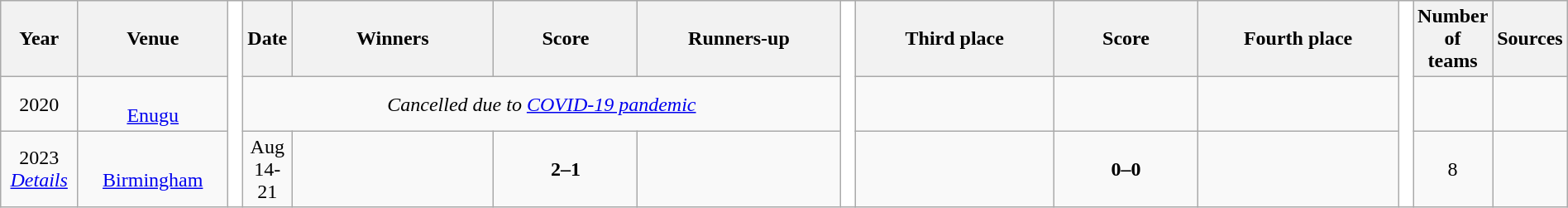<table class="wikitable" style="text-align:center; width:100%">
<tr>
<th width=5%>Year</th>
<th width=10%>Venue</th>
<th rowspan="30" style="width:1%; background:#fff;"></th>
<th>Date</th>
<th width=14%>Winners</th>
<th width=10%>Score</th>
<th width=14%>Runners-up</th>
<th rowspan="30" style="width:1%; background:#fff;"></th>
<th width=14%>Third place</th>
<th width=10%>Score</th>
<th width=14%>Fourth place</th>
<th rowspan="30" style="width:1%;background:#fff"></th>
<th width=4%>Number of teams</th>
<th>Sources</th>
</tr>
<tr>
<td>2020</td>
<td> <br> <a href='#'>Enugu</a></td>
<td colspan=4 align=center><em>Cancelled due to <a href='#'>COVID-19 pandemic</a></em></td>
<td></td>
<td></td>
<td></td>
<td></td>
<td></td>
</tr>
<tr>
<td>2023<br><em><a href='#'>Details</a></em></td>
<td><br><a href='#'>Birmingham</a></td>
<td>Aug 14-21</td>
<td></td>
<td><strong>2–1</strong></td>
<td></td>
<td></td>
<td><strong>0–0</strong><br></td>
<td></td>
<td>8</td>
<td></td>
</tr>
</table>
